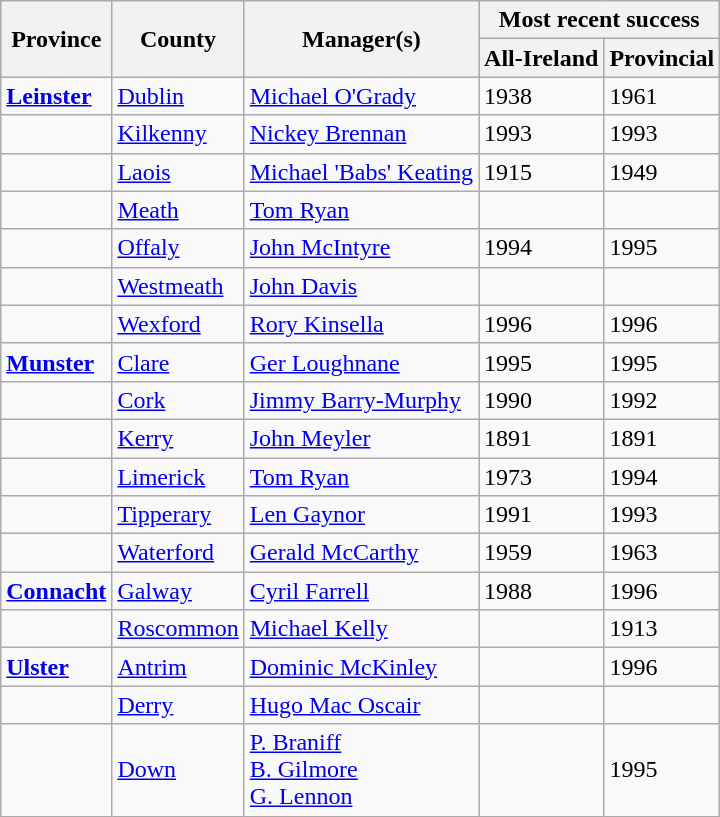<table class="wikitable">
<tr>
<th rowspan="2">Province</th>
<th rowspan="2">County</th>
<th rowspan="2">Manager(s)</th>
<th colspan="3">Most recent success</th>
</tr>
<tr>
<th>All-Ireland</th>
<th>Provincial</th>
</tr>
<tr>
<td><strong><a href='#'>Leinster</a></strong></td>
<td><a href='#'>Dublin</a></td>
<td><a href='#'>Michael O'Grady</a></td>
<td>1938</td>
<td>1961</td>
</tr>
<tr>
<td></td>
<td><a href='#'>Kilkenny</a></td>
<td><a href='#'>Nickey Brennan</a></td>
<td>1993</td>
<td>1993</td>
</tr>
<tr>
<td></td>
<td><a href='#'>Laois</a></td>
<td><a href='#'>Michael 'Babs' Keating</a></td>
<td>1915</td>
<td>1949</td>
</tr>
<tr>
<td></td>
<td><a href='#'>Meath</a></td>
<td><a href='#'>Tom Ryan</a></td>
<td></td>
<td></td>
</tr>
<tr>
<td></td>
<td><a href='#'>Offaly</a></td>
<td><a href='#'>John McIntyre</a></td>
<td>1994</td>
<td>1995</td>
</tr>
<tr>
<td></td>
<td><a href='#'>Westmeath</a></td>
<td><a href='#'>John Davis</a></td>
<td></td>
<td></td>
</tr>
<tr>
<td></td>
<td><a href='#'>Wexford</a></td>
<td><a href='#'>Rory Kinsella</a></td>
<td>1996</td>
<td>1996</td>
</tr>
<tr>
<td><strong><a href='#'>Munster</a></strong></td>
<td><a href='#'>Clare</a></td>
<td><a href='#'>Ger Loughnane</a></td>
<td>1995</td>
<td>1995</td>
</tr>
<tr>
<td></td>
<td><a href='#'>Cork</a></td>
<td><a href='#'>Jimmy Barry-Murphy</a></td>
<td>1990</td>
<td>1992</td>
</tr>
<tr>
<td></td>
<td><a href='#'>Kerry</a></td>
<td><a href='#'>John Meyler</a></td>
<td>1891</td>
<td>1891</td>
</tr>
<tr>
<td></td>
<td><a href='#'>Limerick</a></td>
<td><a href='#'>Tom Ryan</a></td>
<td>1973</td>
<td>1994</td>
</tr>
<tr>
<td></td>
<td><a href='#'>Tipperary</a></td>
<td><a href='#'>Len Gaynor</a></td>
<td>1991</td>
<td>1993</td>
</tr>
<tr>
<td></td>
<td><a href='#'>Waterford</a></td>
<td><a href='#'>Gerald McCarthy</a></td>
<td>1959</td>
<td>1963</td>
</tr>
<tr>
<td><strong><a href='#'>Connacht</a></strong></td>
<td><a href='#'>Galway</a></td>
<td><a href='#'>Cyril Farrell</a></td>
<td>1988</td>
<td>1996</td>
</tr>
<tr>
<td></td>
<td><a href='#'>Roscommon</a></td>
<td><a href='#'>Michael Kelly</a></td>
<td></td>
<td>1913</td>
</tr>
<tr>
<td><strong><a href='#'>Ulster</a></strong></td>
<td><a href='#'>Antrim</a></td>
<td><a href='#'>Dominic McKinley</a></td>
<td></td>
<td>1996</td>
</tr>
<tr>
<td></td>
<td><a href='#'>Derry</a></td>
<td><a href='#'>Hugo Mac Oscair</a></td>
<td></td>
<td></td>
</tr>
<tr>
<td></td>
<td><a href='#'>Down</a></td>
<td><a href='#'>P. Braniff</a><br><a href='#'>B. Gilmore</a><br><a href='#'>G. Lennon</a></td>
<td></td>
<td>1995</td>
</tr>
</table>
